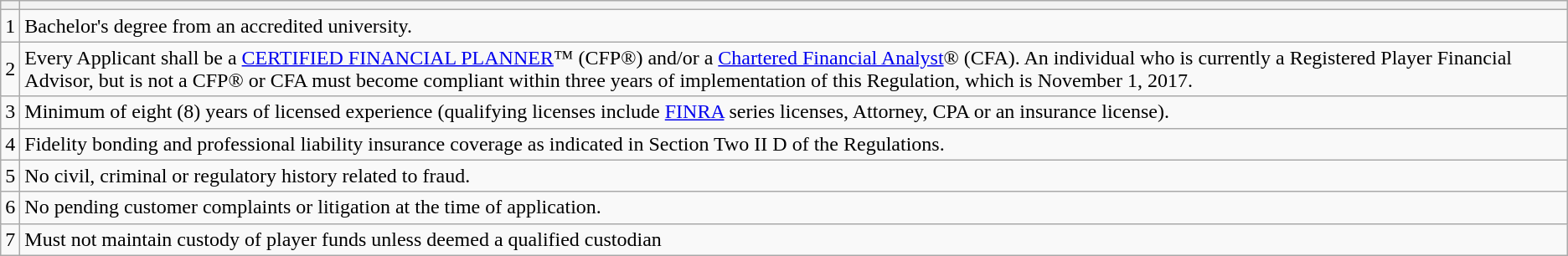<table class="wikitable">
<tr>
<th></th>
<th></th>
</tr>
<tr>
<td>1</td>
<td>Bachelor's degree from an accredited university.</td>
</tr>
<tr>
<td>2</td>
<td>Every Applicant shall be a <a href='#'>CERTIFIED FINANCIAL PLANNER</a>™ (CFP®) and/or a <a href='#'>Chartered Financial Analyst</a>® (CFA). An individual who is currently a Registered Player Financial Advisor, but is not a CFP® or CFA must become compliant within three years of implementation of this Regulation, which is November 1, 2017.</td>
</tr>
<tr>
<td>3</td>
<td>Minimum of eight (8) years of licensed experience (qualifying licenses include <a href='#'>FINRA</a> series licenses, Attorney, CPA or an insurance license).</td>
</tr>
<tr>
<td>4</td>
<td>Fidelity bonding and professional liability insurance coverage as indicated in Section Two II D of the Regulations.</td>
</tr>
<tr>
<td>5</td>
<td>No civil, criminal or regulatory history related to fraud.</td>
</tr>
<tr>
<td>6</td>
<td>No pending customer complaints or litigation at the time of application.</td>
</tr>
<tr>
<td>7</td>
<td>Must not maintain custody of player funds unless deemed a qualified custodian</td>
</tr>
</table>
